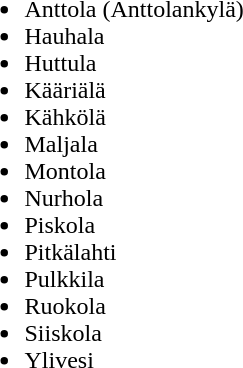<table>
<tr>
<td><br><ul><li>Anttola (Anttolankylä)</li><li>Hauhala</li><li>Huttula</li><li>Kääriälä</li><li>Kähkölä</li><li>Maljala</li><li>Montola</li><li>Nurhola</li><li>Piskola</li><li>Pitkälahti</li><li>Pulkkila</li><li>Ruokola</li><li>Siiskola</li><li>Ylivesi</li></ul></td>
</tr>
</table>
